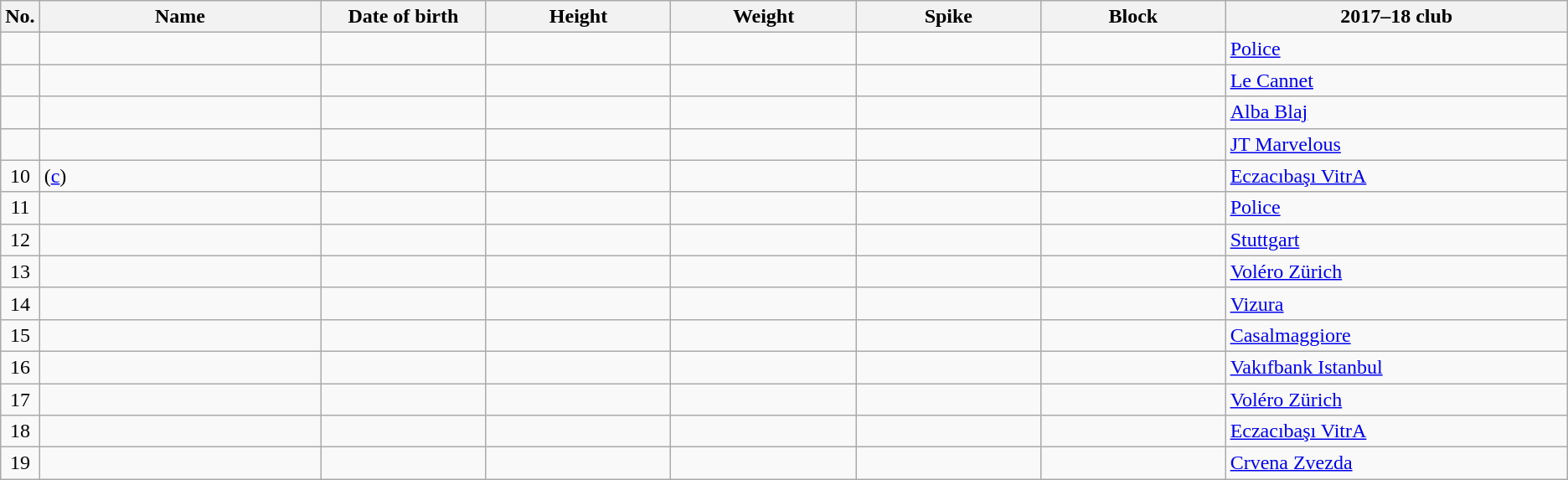<table class="wikitable sortable" style="font-size:100%; text-align:center;">
<tr>
<th>No.</th>
<th style="width:14em">Name</th>
<th style="width:8em">Date of birth</th>
<th style="width:9em">Height</th>
<th style="width:9em">Weight</th>
<th style="width:9em">Spike</th>
<th style="width:9em">Block</th>
<th style="width:17em">2017–18 club</th>
</tr>
<tr>
<td></td>
<td align=left></td>
<td align=right></td>
<td></td>
<td></td>
<td></td>
<td></td>
<td align=left> <a href='#'>Police</a></td>
</tr>
<tr>
<td></td>
<td align=left></td>
<td align=right></td>
<td></td>
<td></td>
<td></td>
<td></td>
<td align=left> <a href='#'>Le Cannet</a></td>
</tr>
<tr>
<td></td>
<td align=left></td>
<td align=right></td>
<td></td>
<td></td>
<td></td>
<td></td>
<td align=left> <a href='#'>Alba Blaj</a></td>
</tr>
<tr>
<td></td>
<td align=left></td>
<td align=right></td>
<td></td>
<td></td>
<td></td>
<td></td>
<td align=left> <a href='#'>JT Marvelous</a></td>
</tr>
<tr>
<td>10</td>
<td align=left> (<a href='#'>c</a>)</td>
<td align=right></td>
<td></td>
<td></td>
<td></td>
<td></td>
<td align=left> <a href='#'>Eczacıbaşı VitrA</a></td>
</tr>
<tr>
<td>11</td>
<td align=left></td>
<td align=right></td>
<td></td>
<td></td>
<td></td>
<td></td>
<td align=left> <a href='#'>Police</a></td>
</tr>
<tr>
<td>12</td>
<td align=left></td>
<td align=right></td>
<td></td>
<td></td>
<td></td>
<td></td>
<td align=left> <a href='#'>Stuttgart</a></td>
</tr>
<tr>
<td>13</td>
<td align=left></td>
<td align=right></td>
<td></td>
<td></td>
<td></td>
<td></td>
<td align=left> <a href='#'>Voléro Zürich</a></td>
</tr>
<tr>
<td>14</td>
<td align=left></td>
<td align=right></td>
<td></td>
<td></td>
<td></td>
<td></td>
<td align=left> <a href='#'>Vizura</a></td>
</tr>
<tr>
<td>15</td>
<td align=left></td>
<td align=right></td>
<td></td>
<td></td>
<td></td>
<td></td>
<td align=left> <a href='#'>Casalmaggiore</a></td>
</tr>
<tr>
<td>16</td>
<td align=left></td>
<td align=right></td>
<td></td>
<td></td>
<td></td>
<td></td>
<td align=left> <a href='#'>Vakıfbank Istanbul</a></td>
</tr>
<tr>
<td>17</td>
<td align=left></td>
<td align=right></td>
<td></td>
<td></td>
<td></td>
<td></td>
<td align=left> <a href='#'>Voléro Zürich</a></td>
</tr>
<tr>
<td>18</td>
<td align=left></td>
<td align=right></td>
<td></td>
<td></td>
<td></td>
<td></td>
<td align=left> <a href='#'>Eczacıbaşı VitrA</a></td>
</tr>
<tr>
<td>19</td>
<td align=left></td>
<td align=right></td>
<td></td>
<td></td>
<td></td>
<td></td>
<td align=left> <a href='#'>Crvena Zvezda</a></td>
</tr>
</table>
